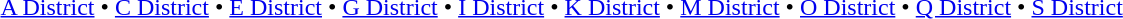<table id=toc class=toc summary=Contents>
<tr>
<td align=center><br><a href='#'>A District</a> • <a href='#'>C District</a> • <a href='#'>E District</a> • <a href='#'>G District</a> • <a href='#'>I District</a> • <a href='#'>K District</a> • <a href='#'>M District</a> • <a href='#'>O District</a> • <a href='#'>Q District</a> • <a href='#'>S District</a> </td>
</tr>
</table>
